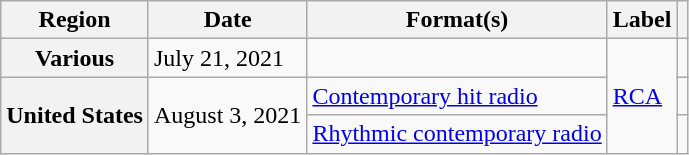<table class="wikitable plainrowheaders">
<tr>
<th scope="col">Region</th>
<th scope="col">Date</th>
<th scope="col">Format(s)</th>
<th scope="col">Label</th>
<th scope="col"></th>
</tr>
<tr>
<th scope="row">Various</th>
<td>July 21, 2021</td>
<td></td>
<td rowspan="3"><a href='#'>RCA</a></td>
<td align="center"></td>
</tr>
<tr>
<th scope="row" rowspan="2">United States</th>
<td rowspan="2">August 3, 2021</td>
<td><a href='#'>Contemporary hit radio</a></td>
<td align="center"></td>
</tr>
<tr>
<td><a href='#'>Rhythmic contemporary radio</a></td>
<td align="center"></td>
</tr>
</table>
